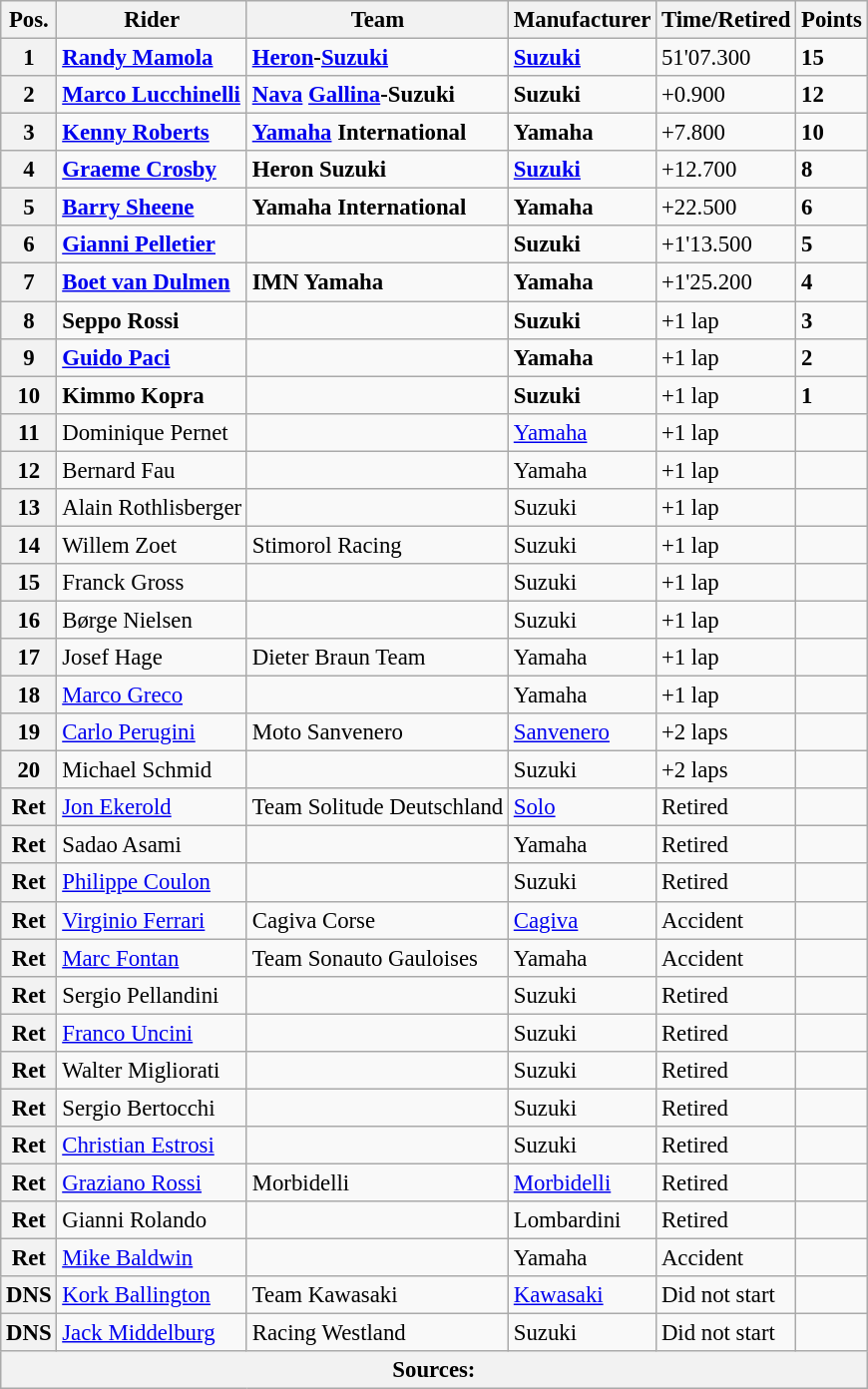<table class="wikitable" style="font-size: 95%;">
<tr>
<th>Pos.</th>
<th>Rider</th>
<th>Team</th>
<th>Manufacturer</th>
<th>Time/Retired</th>
<th>Points</th>
</tr>
<tr>
<th>1</th>
<td> <strong><a href='#'>Randy Mamola</a></strong></td>
<td><strong><a href='#'>Heron</a>-<a href='#'>Suzuki</a></strong></td>
<td><strong><a href='#'>Suzuki</a></strong></td>
<td>51'07.300</td>
<td><strong>15</strong></td>
</tr>
<tr>
<th>2</th>
<td> <strong><a href='#'>Marco Lucchinelli</a></strong></td>
<td><strong><a href='#'>Nava</a> <a href='#'>Gallina</a>-Suzuki</strong></td>
<td><strong>Suzuki</strong></td>
<td>+0.900</td>
<td><strong>12</strong></td>
</tr>
<tr>
<th>3</th>
<td> <strong><a href='#'>Kenny Roberts</a></strong></td>
<td><strong><a href='#'>Yamaha</a> International</strong></td>
<td><strong>Yamaha</strong></td>
<td>+7.800</td>
<td><strong>10</strong></td>
</tr>
<tr>
<th>4</th>
<td> <strong><a href='#'>Graeme Crosby</a></strong></td>
<td><strong>Heron Suzuki</strong></td>
<td><strong><a href='#'>Suzuki</a></strong></td>
<td>+12.700</td>
<td><strong>8</strong></td>
</tr>
<tr>
<th>5</th>
<td> <strong><a href='#'>Barry Sheene</a></strong></td>
<td><strong>Yamaha International</strong></td>
<td><strong>Yamaha</strong></td>
<td>+22.500</td>
<td><strong>6</strong></td>
</tr>
<tr>
<th>6</th>
<td> <strong><a href='#'>Gianni Pelletier</a></strong></td>
<td></td>
<td><strong>Suzuki</strong></td>
<td>+1'13.500</td>
<td><strong>5</strong></td>
</tr>
<tr>
<th>7</th>
<td> <strong><a href='#'>Boet van Dulmen</a></strong></td>
<td><strong>IMN Yamaha</strong></td>
<td><strong>Yamaha</strong></td>
<td>+1'25.200</td>
<td><strong>4</strong></td>
</tr>
<tr>
<th>8</th>
<td> <strong>Seppo Rossi</strong></td>
<td></td>
<td><strong>Suzuki</strong></td>
<td>+1 lap</td>
<td><strong>3</strong></td>
</tr>
<tr>
<th>9</th>
<td> <strong><a href='#'>Guido Paci</a></strong></td>
<td></td>
<td><strong>Yamaha</strong></td>
<td>+1 lap</td>
<td><strong>2</strong></td>
</tr>
<tr>
<th>10</th>
<td> <strong>Kimmo Kopra</strong></td>
<td></td>
<td><strong>Suzuki</strong></td>
<td>+1 lap</td>
<td><strong>1</strong></td>
</tr>
<tr>
<th>11</th>
<td> Dominique Pernet</td>
<td></td>
<td><a href='#'>Yamaha</a></td>
<td>+1 lap</td>
<td></td>
</tr>
<tr>
<th>12</th>
<td> Bernard Fau</td>
<td></td>
<td>Yamaha</td>
<td>+1 lap</td>
<td></td>
</tr>
<tr>
<th>13</th>
<td> Alain Rothlisberger</td>
<td></td>
<td>Suzuki</td>
<td>+1 lap</td>
<td></td>
</tr>
<tr>
<th>14</th>
<td> Willem Zoet</td>
<td>Stimorol Racing</td>
<td>Suzuki</td>
<td>+1 lap</td>
<td></td>
</tr>
<tr>
<th>15</th>
<td> Franck Gross</td>
<td></td>
<td>Suzuki</td>
<td>+1 lap</td>
<td></td>
</tr>
<tr>
<th>16</th>
<td> Børge Nielsen</td>
<td></td>
<td>Suzuki</td>
<td>+1 lap</td>
<td></td>
</tr>
<tr>
<th>17</th>
<td> Josef Hage</td>
<td>Dieter Braun Team</td>
<td>Yamaha</td>
<td>+1 lap</td>
<td></td>
</tr>
<tr>
<th>18</th>
<td> <a href='#'>Marco Greco</a></td>
<td></td>
<td>Yamaha</td>
<td>+1 lap</td>
<td></td>
</tr>
<tr>
<th>19</th>
<td> <a href='#'>Carlo Perugini</a></td>
<td>Moto Sanvenero</td>
<td><a href='#'>Sanvenero</a></td>
<td>+2 laps</td>
<td></td>
</tr>
<tr>
<th>20</th>
<td> Michael Schmid</td>
<td></td>
<td>Suzuki</td>
<td>+2 laps</td>
<td></td>
</tr>
<tr>
<th>Ret</th>
<td> <a href='#'>Jon Ekerold</a></td>
<td>Team Solitude Deutschland</td>
<td><a href='#'>Solo</a></td>
<td>Retired</td>
<td></td>
</tr>
<tr>
<th>Ret</th>
<td> Sadao Asami</td>
<td></td>
<td>Yamaha</td>
<td>Retired</td>
<td></td>
</tr>
<tr>
<th>Ret</th>
<td> <a href='#'>Philippe Coulon</a></td>
<td></td>
<td>Suzuki</td>
<td>Retired</td>
<td></td>
</tr>
<tr>
<th>Ret</th>
<td> <a href='#'>Virginio Ferrari</a></td>
<td>Cagiva Corse</td>
<td><a href='#'>Cagiva</a></td>
<td>Accident</td>
<td></td>
</tr>
<tr>
<th>Ret</th>
<td> <a href='#'>Marc Fontan</a></td>
<td>Team Sonauto Gauloises</td>
<td>Yamaha</td>
<td>Accident</td>
<td></td>
</tr>
<tr>
<th>Ret</th>
<td> Sergio Pellandini</td>
<td></td>
<td>Suzuki</td>
<td>Retired</td>
<td></td>
</tr>
<tr>
<th>Ret</th>
<td> <a href='#'>Franco Uncini</a></td>
<td></td>
<td>Suzuki</td>
<td>Retired</td>
<td></td>
</tr>
<tr>
<th>Ret</th>
<td> Walter Migliorati</td>
<td></td>
<td>Suzuki</td>
<td>Retired</td>
<td></td>
</tr>
<tr>
<th>Ret</th>
<td> Sergio Bertocchi</td>
<td></td>
<td>Suzuki</td>
<td>Retired</td>
<td></td>
</tr>
<tr>
<th>Ret</th>
<td> <a href='#'>Christian Estrosi</a></td>
<td></td>
<td>Suzuki</td>
<td>Retired</td>
<td></td>
</tr>
<tr>
<th>Ret</th>
<td> <a href='#'>Graziano Rossi</a></td>
<td>Morbidelli</td>
<td><a href='#'>Morbidelli</a></td>
<td>Retired</td>
<td></td>
</tr>
<tr>
<th>Ret</th>
<td> Gianni Rolando</td>
<td></td>
<td>Lombardini</td>
<td>Retired</td>
<td></td>
</tr>
<tr>
<th>Ret</th>
<td> <a href='#'>Mike Baldwin</a></td>
<td></td>
<td>Yamaha</td>
<td>Accident</td>
<td></td>
</tr>
<tr>
<th>DNS</th>
<td> <a href='#'>Kork Ballington</a></td>
<td>Team Kawasaki</td>
<td><a href='#'>Kawasaki</a></td>
<td>Did not start</td>
<td></td>
</tr>
<tr>
<th>DNS</th>
<td> <a href='#'>Jack Middelburg</a></td>
<td>Racing Westland</td>
<td>Suzuki</td>
<td>Did not start</td>
<td></td>
</tr>
<tr>
<th colspan=8>Sources:</th>
</tr>
</table>
